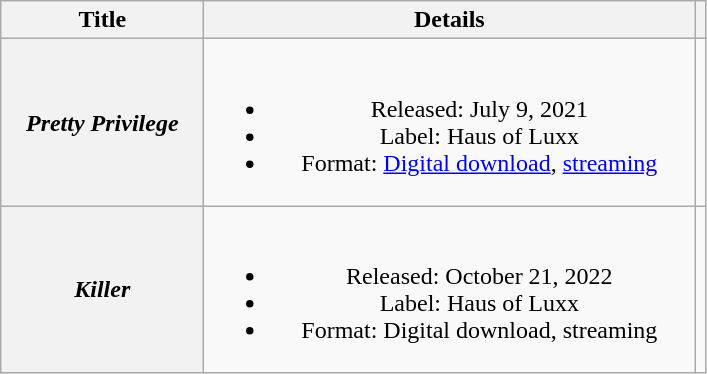<table class="wikitable plainrowheaders" style="text-align:center;">
<tr>
<th scope="col" style="width:08em;">Title</th>
<th scope="col" style="width:20em;">Details</th>
<th></th>
</tr>
<tr>
<th scope="row"><em>Pretty Privilege</em></th>
<td><br><ul><li>Released: July 9, 2021</li><li>Label: Haus of Luxx</li><li>Format: <a href='#'>Digital download</a>, <a href='#'>streaming</a></li></ul></td>
<td style="text-align: center;"></td>
</tr>
<tr>
<th scope="row"><em>Killer</em></th>
<td><br><ul><li>Released: October 21, 2022</li><li>Label: Haus of Luxx</li><li>Format: Digital download, streaming</li></ul></td>
<td style="text-align: center;"></td>
</tr>
</table>
